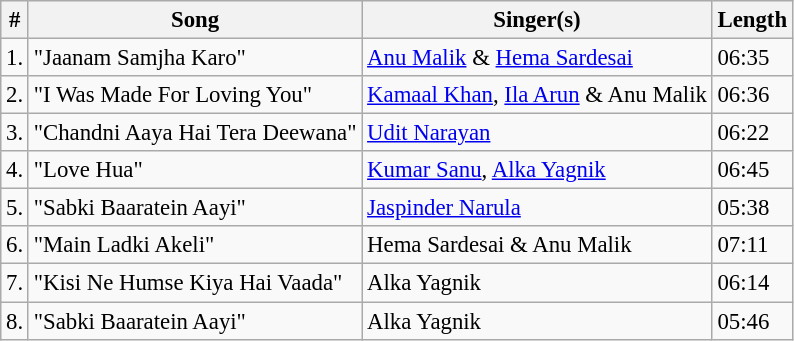<table class="wikitable sortable" style="font-size:95%;">
<tr>
<th>#</th>
<th>Song</th>
<th>Singer(s)</th>
<th>Length</th>
</tr>
<tr>
<td>1.</td>
<td>"Jaanam Samjha Karo"</td>
<td><a href='#'>Anu Malik</a> & <a href='#'>Hema Sardesai</a></td>
<td>06:35</td>
</tr>
<tr>
<td>2.</td>
<td>"I Was Made For Loving You"</td>
<td><a href='#'>Kamaal Khan</a>, <a href='#'>Ila Arun</a> & Anu Malik</td>
<td>06:36</td>
</tr>
<tr>
<td>3.</td>
<td>"Chandni Aaya Hai Tera Deewana"</td>
<td><a href='#'>Udit Narayan</a></td>
<td>06:22</td>
</tr>
<tr>
<td>4.</td>
<td>"Love Hua"</td>
<td><a href='#'>Kumar Sanu</a>, <a href='#'>Alka Yagnik</a></td>
<td>06:45</td>
</tr>
<tr>
<td>5.</td>
<td>"Sabki Baaratein Aayi"</td>
<td><a href='#'>Jaspinder Narula</a></td>
<td>05:38</td>
</tr>
<tr>
<td>6.</td>
<td>"Main Ladki Akeli"</td>
<td>Hema Sardesai & Anu Malik</td>
<td>07:11</td>
</tr>
<tr>
<td>7.</td>
<td>"Kisi Ne Humse Kiya Hai Vaada"</td>
<td>Alka Yagnik</td>
<td>06:14</td>
</tr>
<tr>
<td>8.</td>
<td>"Sabki Baaratein Aayi"</td>
<td>Alka Yagnik</td>
<td>05:46</td>
</tr>
</table>
